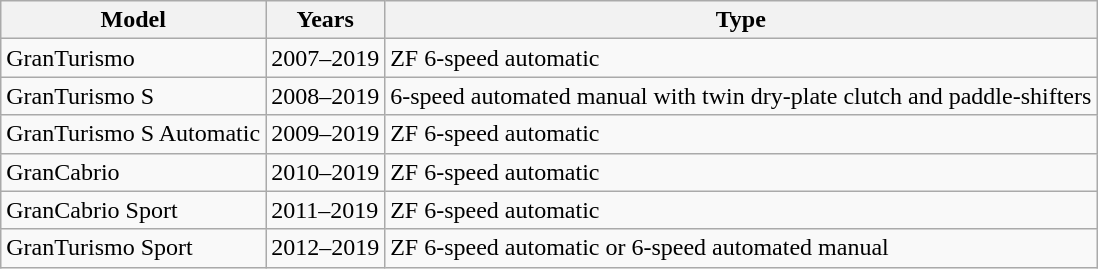<table class="wikitable">
<tr>
<th>Model</th>
<th>Years</th>
<th>Type</th>
</tr>
<tr>
<td>GranTurismo</td>
<td>2007–2019</td>
<td>ZF 6-speed automatic</td>
</tr>
<tr>
<td>GranTurismo S</td>
<td>2008–2019</td>
<td>6-speed automated manual with twin dry-plate clutch and paddle-shifters</td>
</tr>
<tr>
<td>GranTurismo S Automatic</td>
<td>2009–2019</td>
<td>ZF 6-speed automatic</td>
</tr>
<tr>
<td>GranCabrio</td>
<td>2010–2019</td>
<td>ZF 6-speed automatic</td>
</tr>
<tr>
<td>GranCabrio Sport</td>
<td>2011–2019</td>
<td>ZF 6-speed automatic</td>
</tr>
<tr>
<td>GranTurismo Sport</td>
<td>2012–2019</td>
<td>ZF 6-speed automatic or 6-speed automated manual</td>
</tr>
</table>
